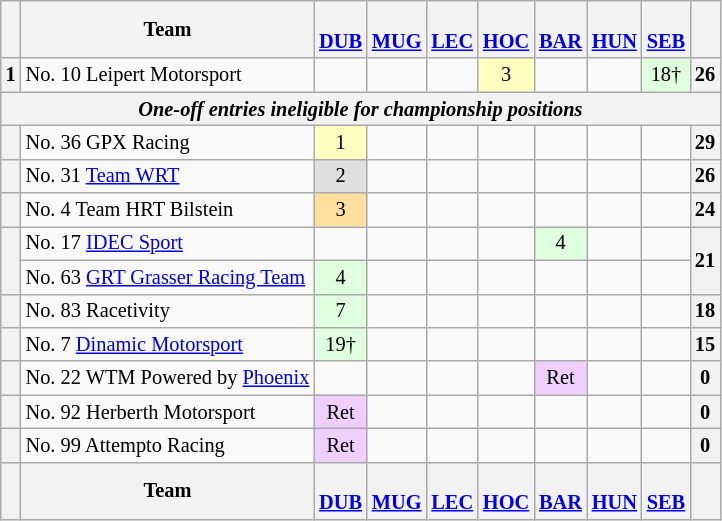<table align=left| class="wikitable" style="font-size: 85%; text-align: center;">
<tr valign="top">
<th valign=middle></th>
<th valign=middle>Team</th>
<th><br><a href='#'>DUB</a></th>
<th><br><a href='#'>MUG</a></th>
<th><br><a href='#'>LEC</a></th>
<th><br><a href='#'>HOC</a></th>
<th><br><a href='#'>BAR</a></th>
<th><br><a href='#'>HUN</a></th>
<th><br><a href='#'>SEB</a></th>
<th valign=middle>  </th>
</tr>
<tr>
<th>1</th>
<td align=left> No. 10 Leipert Motorsport</td>
<td></td>
<td></td>
<td></td>
<td style="background:#FFFFBF;">3</td>
<td></td>
<td></td>
<td style="background:#DFFFDF;">18†</td>
<th>26</th>
</tr>
<tr>
<th colspan="10"><em>One-off entries ineligible for championship positions</em></th>
</tr>
<tr>
<th></th>
<td align=left> No. 36 GPX Racing</td>
<td style="background:#FFFFBF;">1</td>
<td></td>
<td></td>
<td></td>
<td></td>
<td></td>
<td></td>
<th>29</th>
</tr>
<tr>
<th></th>
<td align=left> No. 31 <a href='#'>Team WRT</a></td>
<td style="background:#DFDFDF;">2</td>
<td></td>
<td></td>
<td></td>
<td></td>
<td></td>
<td></td>
<th>26</th>
</tr>
<tr>
<th></th>
<td align=left> No. 4 Team HRT Bilstein</td>
<td style="background:#FFDF9F;">3</td>
<td></td>
<td></td>
<td></td>
<td></td>
<td></td>
<td></td>
<th>24</th>
</tr>
<tr>
<th rowspan=2></th>
<td align=left> No. 17 <a href='#'>IDEC Sport</a></td>
<td></td>
<td></td>
<td></td>
<td></td>
<td style="background:#DFFFDF;">4</td>
<td></td>
<td></td>
<th rowspan=2>21</th>
</tr>
<tr>
<td align=left> No. 63 <a href='#'>GRT Grasser Racing Team</a></td>
<td style="background:#DFFFDF;">4</td>
<td></td>
<td></td>
<td></td>
<td></td>
<td></td>
<td></td>
</tr>
<tr>
<th></th>
<td align=left> No. 83 Racetivity</td>
<td style="background:#DFFFDF;">7</td>
<td></td>
<td></td>
<td></td>
<td></td>
<td></td>
<td></td>
<th>18</th>
</tr>
<tr>
<th></th>
<td align=left> No. 7 <a href='#'>Dinamic Motorsport</a></td>
<td style="background:#DFFFDF;">19†</td>
<td></td>
<td></td>
<td></td>
<td></td>
<td></td>
<td></td>
<th>15</th>
</tr>
<tr>
<th></th>
<td align=left> No. 22 WTM Powered by <a href='#'>Phoenix</a></td>
<td></td>
<td></td>
<td></td>
<td></td>
<td style="background:#EFCFFF;">Ret</td>
<td></td>
<td></td>
<th>0</th>
</tr>
<tr>
<th></th>
<td align=left> No. 92 Herberth Motorsport</td>
<td style="background:#EFCFFF;">Ret</td>
<td></td>
<td></td>
<td></td>
<td></td>
<td></td>
<td></td>
<th>0</th>
</tr>
<tr>
<th></th>
<td align=left> No. 99 Attempto Racing</td>
<td style="background:#EFCFFF;">Ret</td>
<td></td>
<td></td>
<td></td>
<td></td>
<td></td>
<td></td>
<th>0</th>
</tr>
<tr>
<th valign=middle></th>
<th valign=middle>Team</th>
<th><br><a href='#'>DUB</a></th>
<th><br><a href='#'>MUG</a></th>
<th><br><a href='#'>LEC</a></th>
<th><br><a href='#'>HOC</a></th>
<th><br><a href='#'>BAR</a></th>
<th><br><a href='#'>HUN</a></th>
<th><br><a href='#'>SEB</a></th>
<th valign=middle>  </th>
</tr>
</table>
